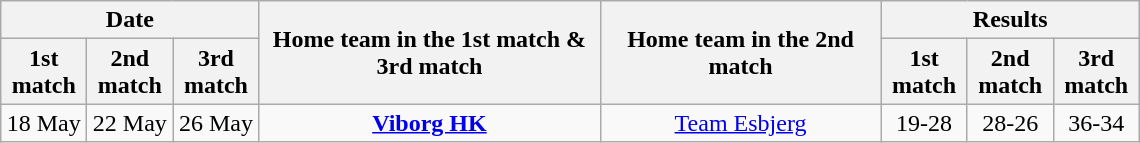<table class="wikitable" style="text-align:center; margin-left:1em;">
<tr>
<th colspan="3">Date</th>
<th rowspan="2" style="width:220px;">Home team in the 1st match & 3rd match</th>
<th rowspan="2" style="width:180px;">Home team in the 2nd match</th>
<th colspan="3">Results</th>
</tr>
<tr>
<th style="width:50px;">1st match</th>
<th style="width:50px;">2nd match</th>
<th style="width:50px;">3rd match</th>
<th style="width:50px;">1st match</th>
<th style="width:50px;">2nd match</th>
<th style="width:50px;">3rd match</th>
</tr>
<tr>
<td>18 May</td>
<td>22 May</td>
<td>26 May</td>
<td><strong><a href='#'>Viborg HK</a></strong></td>
<td><a href='#'>Team Esbjerg</a></td>
<td>19-28</td>
<td>28-26</td>
<td>36-34</td>
</tr>
</table>
